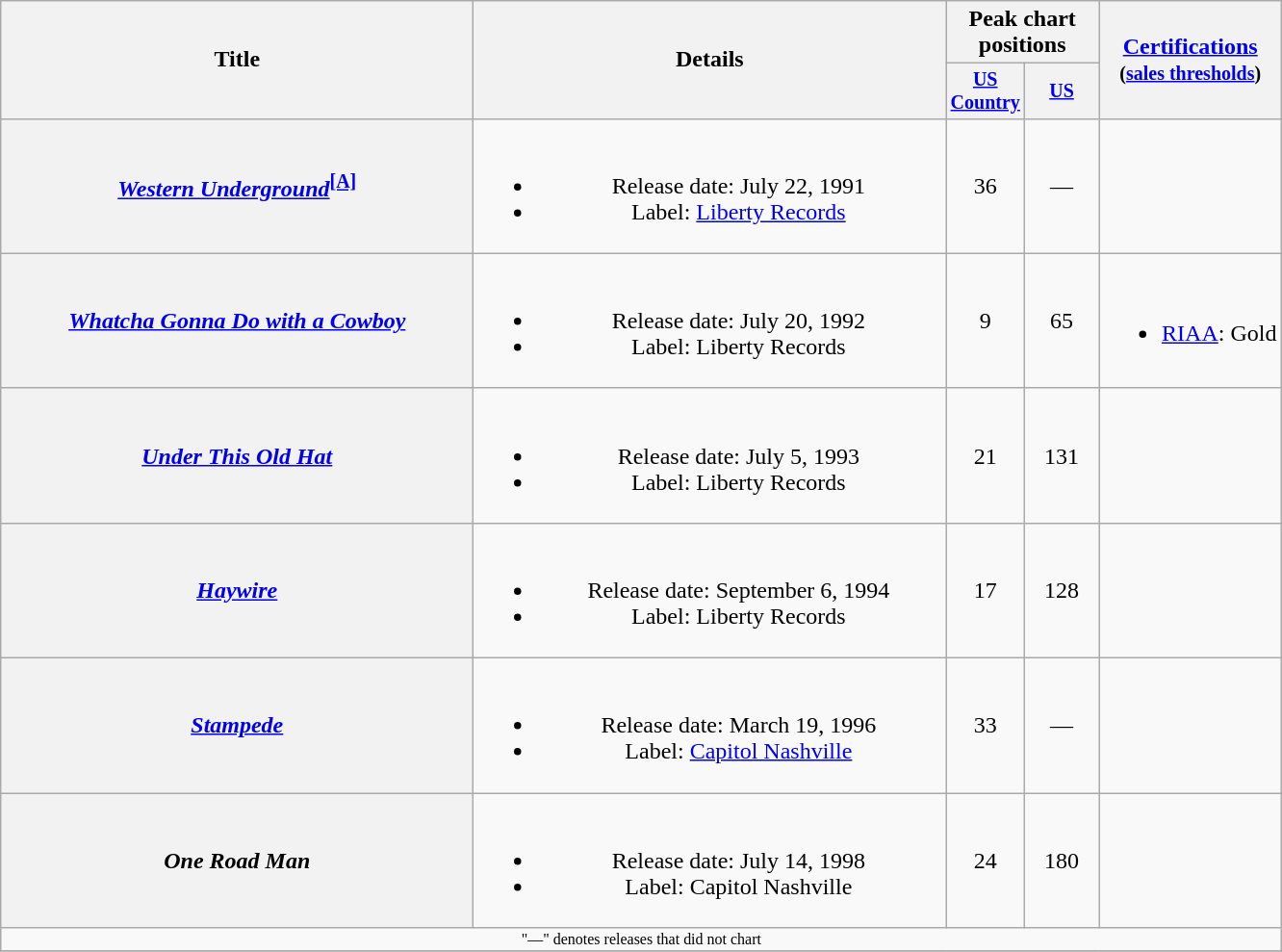<table class="wikitable plainrowheaders" style="text-align:center;">
<tr>
<th rowspan="2" style="width:20em;">Title</th>
<th rowspan="2" style="width:20em;">Details</th>
<th colspan="2">Peak chart<br>positions</th>
<th rowspan="2"><a href='#'>Certifications</a><br><small>(<a href='#'>sales thresholds</a>)</small></th>
</tr>
<tr style="font-size:smaller;">
<th width="45"><a href='#'>US Country</a></th>
<th width="45"><a href='#'>US</a></th>
</tr>
<tr>
<th scope="row"><em><a href='#'>Western Underground</a></em><sup><span></span><a href='#'><strong>[A]</strong></a></sup></th>
<td><br><ul><li>Release date: July 22, 1991</li><li>Label: <a href='#'>Liberty Records</a></li></ul></td>
<td>36</td>
<td>—</td>
<td></td>
</tr>
<tr>
<th scope="row"><em><a href='#'>Whatcha Gonna Do with a Cowboy</a></em></th>
<td><br><ul><li>Release date: July 20, 1992</li><li>Label: Liberty Records</li></ul></td>
<td>9</td>
<td>65</td>
<td><br><ul><li><a href='#'>RIAA</a>: Gold</li></ul></td>
</tr>
<tr>
<th scope="row"><em><a href='#'>Under This Old Hat</a></em></th>
<td><br><ul><li>Release date: July 5, 1993</li><li>Label: Liberty Records</li></ul></td>
<td>21</td>
<td>131</td>
<td></td>
</tr>
<tr>
<th scope="row"><em><a href='#'>Haywire</a></em></th>
<td><br><ul><li>Release date: September 6, 1994</li><li>Label: Liberty Records</li></ul></td>
<td>17</td>
<td>128</td>
<td></td>
</tr>
<tr>
<th scope="row"><em><a href='#'>Stampede</a></em></th>
<td><br><ul><li>Release date: March 19, 1996</li><li>Label: <a href='#'>Capitol Nashville</a></li></ul></td>
<td>33</td>
<td>—</td>
<td></td>
</tr>
<tr>
<th scope="row"><em>One Road Man</em></th>
<td><br><ul><li>Release date: July 14, 1998</li><li>Label: Capitol Nashville</li></ul></td>
<td>24</td>
<td>180</td>
<td></td>
</tr>
<tr>
<td colspan="5" style="font-size:8pt">"—" denotes releases that did not chart</td>
</tr>
<tr>
</tr>
</table>
